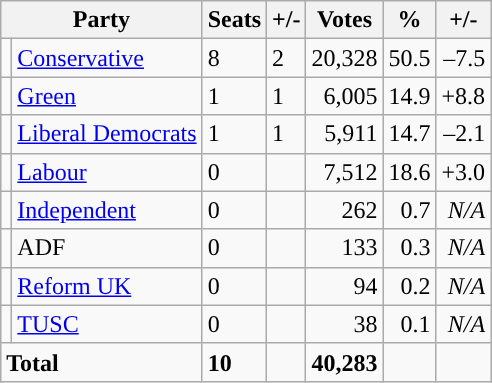<table class="wikitable sortable">
<tr>
<th colspan="2">Party</th>
<th>Seats</th>
<th>+/-</th>
<th>Votes</th>
<th>%</th>
<th>+/-</th>
</tr>
<tr>
<td style="background-color: "></td>
<td><a href='#'>Conservative</a></td>
<td>8</td>
<td> 2</td>
<td style="text-align:right;">20,328</td>
<td style="text-align:right;">50.5</td>
<td style="text-align:right;">–7.5</td>
</tr>
<tr>
<td style="background-color: "></td>
<td><a href='#'>Green</a></td>
<td>1</td>
<td> 1</td>
<td style="text-align:right;">6,005</td>
<td style="text-align:right;">14.9</td>
<td style="text-align:right;">+8.8</td>
</tr>
<tr>
<td style="background-color: "></td>
<td><a href='#'>Liberal Democrats</a></td>
<td>1</td>
<td> 1</td>
<td style="text-align:right;">5,911</td>
<td style="text-align:right;">14.7</td>
<td style="text-align:right;">–2.1</td>
</tr>
<tr>
<td style="background-color: "></td>
<td><a href='#'>Labour</a></td>
<td>0</td>
<td></td>
<td style="text-align:right;">7,512</td>
<td style="text-align:right;">18.6</td>
<td style="text-align:right;">+3.0</td>
</tr>
<tr>
<td style="background-color: "></td>
<td><a href='#'>Independent</a></td>
<td>0</td>
<td></td>
<td style="text-align:right;">262</td>
<td style="text-align:right;">0.7</td>
<td style="text-align:right;"><em>N/A</em></td>
</tr>
<tr>
<td style="background-color: "></td>
<td>ADF</td>
<td>0</td>
<td></td>
<td style="text-align:right;">133</td>
<td style="text-align:right;">0.3</td>
<td style="text-align:right;"><em>N/A</em></td>
</tr>
<tr>
<td style="background-color: "></td>
<td><a href='#'>Reform UK</a></td>
<td>0</td>
<td></td>
<td style="text-align:right;">94</td>
<td style="text-align:right;">0.2</td>
<td style="text-align:right;"><em>N/A</em></td>
</tr>
<tr>
<td style="background-color: "></td>
<td><a href='#'>TUSC</a></td>
<td>0</td>
<td></td>
<td style="text-align:right;">38</td>
<td style="text-align:right;">0.1</td>
<td style="text-align:right;"><em>N/A</em></td>
</tr>
<tr>
<td colspan="2"><strong>Total</strong></td>
<td><strong>10</strong></td>
<td></td>
<td style="text-align:right;"><strong>40,283</strong></td>
<td style="text-align:right;"></td>
<td style="text-align:right;"></td>
</tr>
</table>
